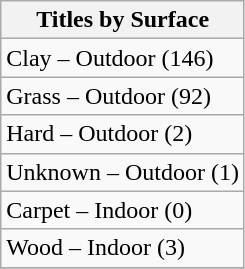<table class="wikitable" style="display:inline-table;">
<tr>
<th>Titles by Surface</th>
</tr>
<tr>
<td>Clay – Outdoor (146)</td>
</tr>
<tr>
<td>Grass – Outdoor (92)</td>
</tr>
<tr>
<td>Hard – Outdoor (2)</td>
</tr>
<tr>
<td>Unknown – Outdoor (1)</td>
</tr>
<tr>
<td>Carpet – Indoor (0)</td>
</tr>
<tr>
<td>Wood – Indoor (3)</td>
</tr>
<tr>
</tr>
</table>
